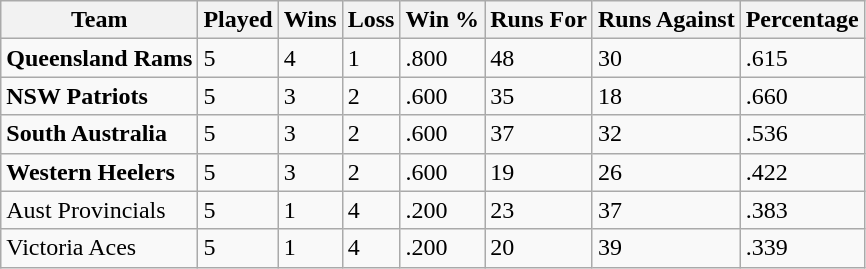<table class="wikitable">
<tr>
<th>Team</th>
<th>Played</th>
<th>Wins</th>
<th>Loss</th>
<th>Win %</th>
<th>Runs For</th>
<th>Runs Against</th>
<th>Percentage</th>
</tr>
<tr>
<td><strong>Queensland Rams</strong></td>
<td>5</td>
<td>4</td>
<td>1</td>
<td>.800</td>
<td>48</td>
<td>30</td>
<td>.615</td>
</tr>
<tr>
<td><strong>NSW Patriots</strong></td>
<td>5</td>
<td>3</td>
<td>2</td>
<td>.600</td>
<td>35</td>
<td>18</td>
<td>.660</td>
</tr>
<tr>
<td><strong>South Australia</strong></td>
<td>5</td>
<td>3</td>
<td>2</td>
<td>.600</td>
<td>37</td>
<td>32</td>
<td>.536</td>
</tr>
<tr>
<td><strong>Western Heelers</strong></td>
<td>5</td>
<td>3</td>
<td>2</td>
<td>.600</td>
<td>19</td>
<td>26</td>
<td>.422</td>
</tr>
<tr>
<td>Aust Provincials</td>
<td>5</td>
<td>1</td>
<td>4</td>
<td>.200</td>
<td>23</td>
<td>37</td>
<td>.383</td>
</tr>
<tr>
<td>Victoria Aces</td>
<td>5</td>
<td>1</td>
<td>4</td>
<td>.200</td>
<td>20</td>
<td>39</td>
<td>.339</td>
</tr>
</table>
